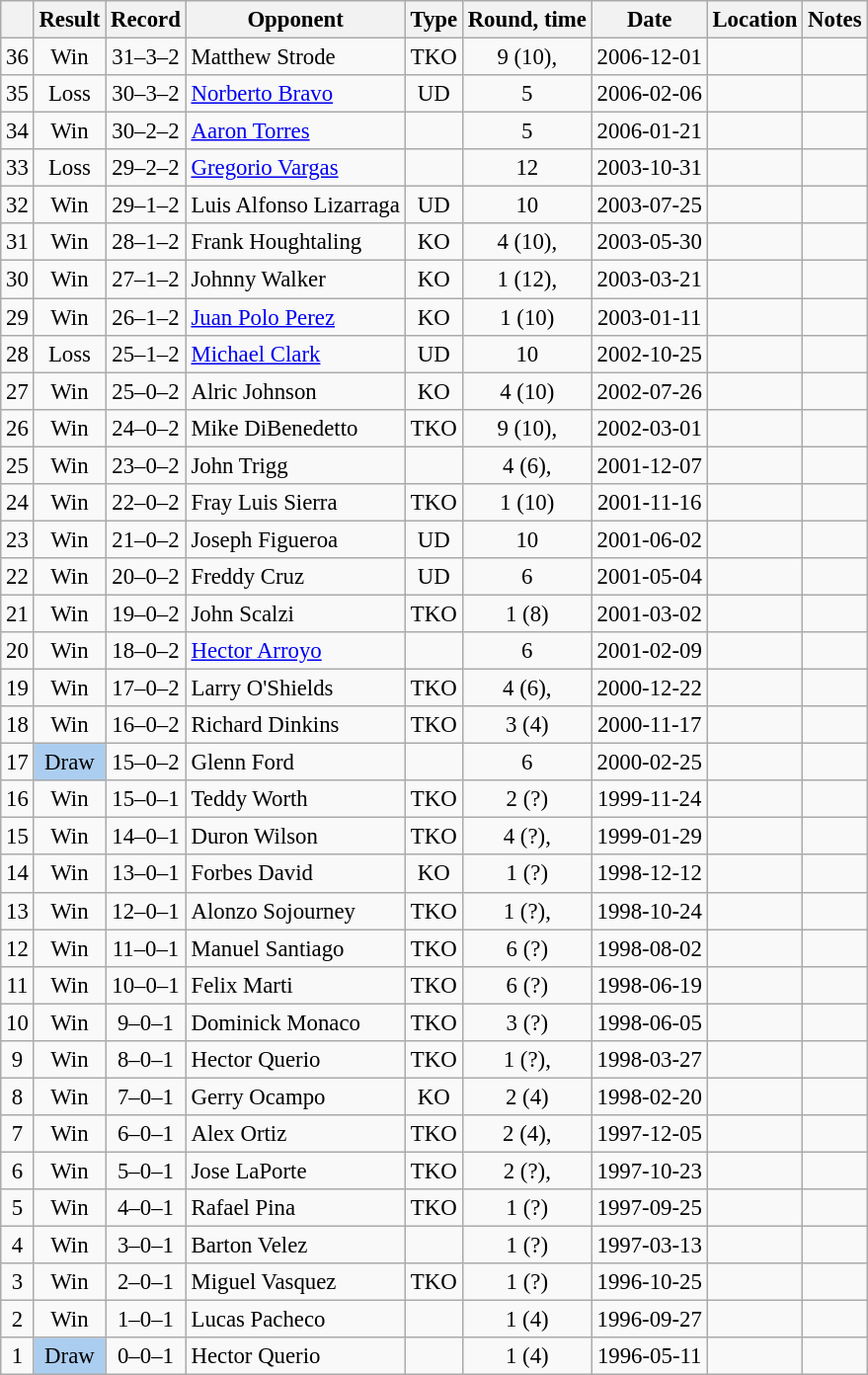<table class="wikitable" style="text-align:center; font-size:95%">
<tr>
<th></th>
<th>Result</th>
<th>Record</th>
<th>Opponent</th>
<th>Type</th>
<th>Round, time</th>
<th>Date</th>
<th>Location</th>
<th>Notes</th>
</tr>
<tr>
<td>36</td>
<td>Win</td>
<td>31–3–2</td>
<td style="text-align:left;"> Matthew Strode</td>
<td>TKO</td>
<td>9 (10), </td>
<td>2006-12-01</td>
<td style="text-align:left;"> </td>
<td style="text-align:left;"></td>
</tr>
<tr>
<td>35</td>
<td>Loss</td>
<td>30–3–2</td>
<td style="text-align:left;"> <a href='#'>Norberto Bravo</a></td>
<td>UD</td>
<td>5</td>
<td>2006-02-06</td>
<td style="text-align:left;"> </td>
<td style="text-align:left;"></td>
</tr>
<tr>
<td>34</td>
<td>Win</td>
<td>30–2–2</td>
<td style="text-align:left;"> <a href='#'>Aaron Torres</a></td>
<td></td>
<td>5</td>
<td>2006-01-21</td>
<td style="text-align:left;"> </td>
<td style="text-align:left;"></td>
</tr>
<tr>
<td>33</td>
<td>Loss</td>
<td>29–2–2</td>
<td style="text-align:left;"> <a href='#'>Gregorio Vargas</a></td>
<td></td>
<td>12</td>
<td>2003-10-31</td>
<td style="text-align:left;"> </td>
<td style="text-align:left;"></td>
</tr>
<tr>
<td>32</td>
<td>Win</td>
<td>29–1–2</td>
<td style="text-align:left;"> Luis Alfonso Lizarraga</td>
<td>UD</td>
<td>10</td>
<td>2003-07-25</td>
<td style="text-align:left;"> </td>
<td style="text-align:left;"></td>
</tr>
<tr>
<td>31</td>
<td>Win</td>
<td>28–1–2</td>
<td style="text-align:left;"> Frank Houghtaling</td>
<td>KO</td>
<td>4 (10), </td>
<td>2003-05-30</td>
<td style="text-align:left;"> </td>
<td style="text-align:left;"></td>
</tr>
<tr>
<td>30</td>
<td>Win</td>
<td>27–1–2</td>
<td style="text-align:left;"> Johnny Walker</td>
<td>KO</td>
<td>1 (12), </td>
<td>2003-03-21</td>
<td style="text-align:left;"> </td>
<td style="text-align:left;"></td>
</tr>
<tr>
<td>29</td>
<td>Win</td>
<td>26–1–2</td>
<td style="text-align:left;"> <a href='#'>Juan Polo Perez</a></td>
<td>KO</td>
<td>1 (10)</td>
<td>2003-01-11</td>
<td style="text-align:left;"> </td>
<td style="text-align:left;"></td>
</tr>
<tr>
<td>28</td>
<td>Loss</td>
<td>25–1–2</td>
<td style="text-align:left;"> <a href='#'>Michael Clark</a></td>
<td>UD</td>
<td>10</td>
<td>2002-10-25</td>
<td style="text-align:left;"> </td>
<td style="text-align:left;"></td>
</tr>
<tr>
<td>27</td>
<td>Win</td>
<td>25–0–2</td>
<td style="text-align:left;"> Alric Johnson</td>
<td>KO</td>
<td>4 (10)</td>
<td>2002-07-26</td>
<td style="text-align:left;"> </td>
<td style="text-align:left;"></td>
</tr>
<tr>
<td>26</td>
<td>Win</td>
<td>24–0–2</td>
<td style="text-align:left;"> Mike DiBenedetto</td>
<td>TKO</td>
<td>9 (10), </td>
<td>2002-03-01</td>
<td style="text-align:left;"> </td>
<td style="text-align:left;"></td>
</tr>
<tr>
<td>25</td>
<td>Win</td>
<td>23–0–2</td>
<td style="text-align:left;"> John Trigg</td>
<td></td>
<td>4 (6), </td>
<td>2001-12-07</td>
<td style="text-align:left;"> </td>
<td style="text-align:left;"></td>
</tr>
<tr>
<td>24</td>
<td>Win</td>
<td>22–0–2</td>
<td style="text-align:left;"> Fray Luis Sierra</td>
<td>TKO</td>
<td>1 (10)</td>
<td>2001-11-16</td>
<td style="text-align:left;"> </td>
<td style="text-align:left;"></td>
</tr>
<tr>
<td>23</td>
<td>Win</td>
<td>21–0–2</td>
<td style="text-align:left;"> Joseph Figueroa</td>
<td>UD</td>
<td>10</td>
<td>2001-06-02</td>
<td style="text-align:left;"> </td>
<td style="text-align:left;"></td>
</tr>
<tr>
<td>22</td>
<td>Win</td>
<td>20–0–2</td>
<td style="text-align:left;"> Freddy Cruz</td>
<td>UD</td>
<td>6</td>
<td>2001-05-04</td>
<td style="text-align:left;"> </td>
<td style="text-align:left;"></td>
</tr>
<tr>
<td>21</td>
<td>Win</td>
<td>19–0–2</td>
<td style="text-align:left;"> John Scalzi</td>
<td>TKO</td>
<td>1 (8)</td>
<td>2001-03-02</td>
<td style="text-align:left;"> </td>
<td style="text-align:left;"></td>
</tr>
<tr>
<td>20</td>
<td>Win</td>
<td>18–0–2</td>
<td style="text-align:left;"> <a href='#'>Hector Arroyo</a></td>
<td></td>
<td>6</td>
<td>2001-02-09</td>
<td style="text-align:left;"> </td>
<td style="text-align:left;"></td>
</tr>
<tr>
<td>19</td>
<td>Win</td>
<td>17–0–2</td>
<td style="text-align:left;"> Larry O'Shields</td>
<td>TKO</td>
<td>4 (6), </td>
<td>2000-12-22</td>
<td style="text-align:left;"> </td>
<td style="text-align:left;"></td>
</tr>
<tr>
<td>18</td>
<td>Win</td>
<td>16–0–2</td>
<td style="text-align:left;"> Richard Dinkins</td>
<td>TKO</td>
<td>3 (4)</td>
<td>2000-11-17</td>
<td style="text-align:left;"> </td>
<td style="text-align:left;"></td>
</tr>
<tr>
<td>17</td>
<td style="background:#abcdef;">Draw</td>
<td>15–0–2</td>
<td style="text-align:left;"> Glenn Ford</td>
<td></td>
<td>6</td>
<td>2000-02-25</td>
<td style="text-align:left;"> </td>
<td style="text-align:left;"></td>
</tr>
<tr>
<td>16</td>
<td>Win</td>
<td>15–0–1</td>
<td style="text-align:left;"> Teddy Worth</td>
<td>TKO</td>
<td>2 (?)</td>
<td>1999-11-24</td>
<td style="text-align:left;"> </td>
<td style="text-align:left;"></td>
</tr>
<tr>
<td>15</td>
<td>Win</td>
<td>14–0–1</td>
<td style="text-align:left;"> Duron Wilson</td>
<td>TKO</td>
<td>4 (?), </td>
<td>1999-01-29</td>
<td style="text-align:left;"> </td>
<td style="text-align:left;"></td>
</tr>
<tr>
<td>14</td>
<td>Win</td>
<td>13–0–1</td>
<td style="text-align:left;"> Forbes David</td>
<td>KO</td>
<td>1 (?)</td>
<td>1998-12-12</td>
<td style="text-align:left;"> </td>
<td style="text-align:left;"></td>
</tr>
<tr>
<td>13</td>
<td>Win</td>
<td>12–0–1</td>
<td style="text-align:left;"> Alonzo Sojourney</td>
<td>TKO</td>
<td>1 (?), </td>
<td>1998-10-24</td>
<td style="text-align:left;"> </td>
<td style="text-align:left;"></td>
</tr>
<tr>
<td>12</td>
<td>Win</td>
<td>11–0–1</td>
<td style="text-align:left;"> Manuel Santiago</td>
<td>TKO</td>
<td>6 (?)</td>
<td>1998-08-02</td>
<td style="text-align:left;"> </td>
<td style="text-align:left;"></td>
</tr>
<tr>
<td>11</td>
<td>Win</td>
<td>10–0–1</td>
<td style="text-align:left;"> Felix Marti</td>
<td>TKO</td>
<td>6 (?)</td>
<td>1998-06-19</td>
<td style="text-align:left;"> </td>
<td style="text-align:left;"></td>
</tr>
<tr>
<td>10</td>
<td>Win</td>
<td>9–0–1</td>
<td style="text-align:left;"> Dominick Monaco</td>
<td>TKO</td>
<td>3 (?)</td>
<td>1998-06-05</td>
<td style="text-align:left;"> </td>
<td style="text-align:left;"></td>
</tr>
<tr>
<td>9</td>
<td>Win</td>
<td>8–0–1</td>
<td style="text-align:left;"> Hector Querio</td>
<td>TKO</td>
<td>1 (?), </td>
<td>1998-03-27</td>
<td style="text-align:left;"> </td>
<td style="text-align:left;"></td>
</tr>
<tr>
<td>8</td>
<td>Win</td>
<td>7–0–1</td>
<td style="text-align:left;"> Gerry Ocampo</td>
<td>KO</td>
<td>2 (4)</td>
<td>1998-02-20</td>
<td style="text-align:left;"> </td>
<td style="text-align:left;"></td>
</tr>
<tr>
<td>7</td>
<td>Win</td>
<td>6–0–1</td>
<td style="text-align:left;"> Alex Ortiz</td>
<td>TKO</td>
<td>2 (4), </td>
<td>1997-12-05</td>
<td style="text-align:left;"> </td>
<td style="text-align:left;"></td>
</tr>
<tr>
<td>6</td>
<td>Win</td>
<td>5–0–1</td>
<td style="text-align:left;"> Jose LaPorte</td>
<td>TKO</td>
<td>2 (?), </td>
<td>1997-10-23</td>
<td style="text-align:left;"> </td>
<td style="text-align:left;"></td>
</tr>
<tr>
<td>5</td>
<td>Win</td>
<td>4–0–1</td>
<td style="text-align:left;"> Rafael Pina</td>
<td>TKO</td>
<td>1 (?)</td>
<td>1997-09-25</td>
<td style="text-align:left;"> </td>
<td style="text-align:left;"></td>
</tr>
<tr>
<td>4</td>
<td>Win</td>
<td>3–0–1</td>
<td style="text-align:left;"> Barton Velez</td>
<td></td>
<td>1 (?)</td>
<td>1997-03-13</td>
<td style="text-align:left;"> </td>
<td style="text-align:left;"></td>
</tr>
<tr>
<td>3</td>
<td>Win</td>
<td>2–0–1</td>
<td style="text-align:left;"> Miguel Vasquez</td>
<td>TKO</td>
<td>1 (?)</td>
<td>1996-10-25</td>
<td style="text-align:left;"> </td>
<td style="text-align:left;"></td>
</tr>
<tr>
<td>2</td>
<td>Win</td>
<td>1–0–1</td>
<td style="text-align:left;"> Lucas Pacheco</td>
<td></td>
<td>1 (4)</td>
<td>1996-09-27</td>
<td style="text-align:left;"> </td>
<td style="text-align:left;"></td>
</tr>
<tr>
<td>1</td>
<td style="background:#abcdef;">Draw</td>
<td>0–0–1</td>
<td style="text-align:left;"> Hector Querio</td>
<td></td>
<td>1 (4)</td>
<td>1996-05-11</td>
<td style="text-align:left;"> </td>
<td style="text-align:left;"></td>
</tr>
</table>
